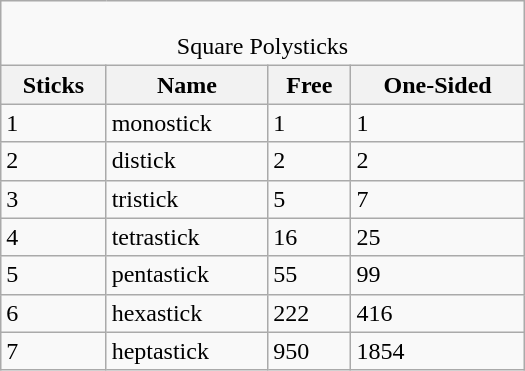<table class=wikitable align="left" width="350">
<tr>
<td align=center colspan=4><br>Square Polysticks</td>
</tr>
<tr>
<th>Sticks</th>
<th>Name</th>
<th>Free </th>
<th>One-Sided </th>
</tr>
<tr>
<td>1</td>
<td>monostick</td>
<td>1</td>
<td>1</td>
</tr>
<tr>
<td>2</td>
<td>distick</td>
<td>2</td>
<td>2</td>
</tr>
<tr>
<td>3</td>
<td>tristick</td>
<td>5</td>
<td>7</td>
</tr>
<tr>
<td>4</td>
<td>tetrastick</td>
<td>16</td>
<td>25</td>
</tr>
<tr>
<td>5</td>
<td>pentastick</td>
<td>55</td>
<td>99</td>
</tr>
<tr>
<td>6</td>
<td>hexastick</td>
<td>222</td>
<td>416</td>
</tr>
<tr>
<td>7</td>
<td>heptastick</td>
<td>950</td>
<td>1854</td>
</tr>
</table>
